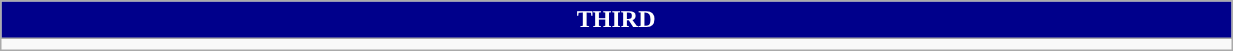<table class="wikitable collapsible collapsed" style="width:65%">
<tr>
<th colspan=6 ! style="color:#FFFFFF; background:Darkblue">THIRD</th>
</tr>
<tr>
<td></td>
</tr>
</table>
